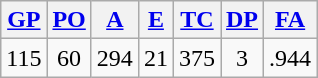<table class="wikitable">
<tr>
<th><a href='#'>GP</a></th>
<th><a href='#'>PO</a></th>
<th><a href='#'>A</a></th>
<th><a href='#'>E</a></th>
<th><a href='#'>TC</a></th>
<th><a href='#'>DP</a></th>
<th><a href='#'>FA</a></th>
</tr>
<tr align=center>
<td>115</td>
<td>60</td>
<td>294</td>
<td>21</td>
<td>375</td>
<td>3</td>
<td>.944</td>
</tr>
</table>
